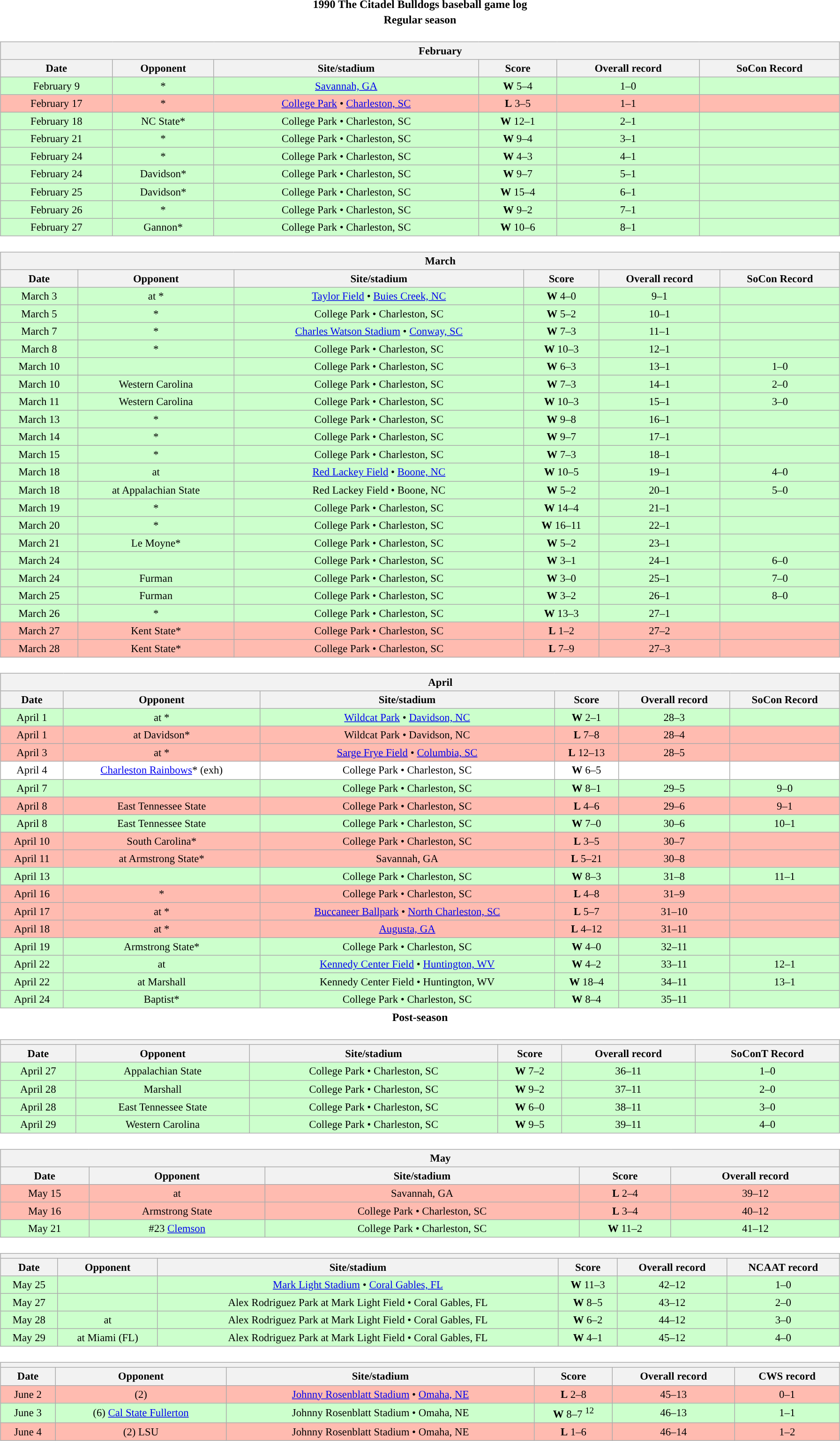<table class="toccolours" width=95% style="margin:1.5em auto; text-align:center;">
<tr>
<th colspan=2>1990 The Citadel Bulldogs baseball game log</th>
</tr>
<tr>
<th colspan=2>Regular season</th>
</tr>
<tr valign="top">
<td><br><table class="wikitable collapsible collapsed" style="margin:auto; font-size:95%; width:100%">
<tr>
<th colspan=10 style="padding-left:4em;">February</th>
</tr>
<tr>
<th>Date</th>
<th>Opponent</th>
<th>Site/stadium</th>
<th>Score</th>
<th>Overall record</th>
<th>SoCon Record</th>
</tr>
<tr bgcolor="#ccffcc">
<td>February 9</td>
<td>*</td>
<td><a href='#'>Savannah, GA</a></td>
<td><strong>W</strong> 5–4</td>
<td>1–0</td>
<td></td>
</tr>
<tr bgcolor="#ffbbb">
<td>February 17</td>
<td>*</td>
<td><a href='#'>College Park</a> • <a href='#'>Charleston, SC</a></td>
<td><strong>L</strong> 3–5</td>
<td>1–1</td>
<td></td>
</tr>
<tr bgcolor="#ccffcc">
<td>February 18</td>
<td>NC State*</td>
<td>College Park • Charleston, SC</td>
<td><strong>W</strong> 12–1</td>
<td>2–1</td>
<td></td>
</tr>
<tr bgcolor="#ccffcc">
<td>February 21</td>
<td>*</td>
<td>College Park • Charleston, SC</td>
<td><strong>W</strong> 9–4</td>
<td>3–1</td>
<td></td>
</tr>
<tr bgcolor="#ccffcc">
<td>February 24</td>
<td>*</td>
<td>College Park • Charleston, SC</td>
<td><strong>W</strong> 4–3</td>
<td>4–1</td>
<td></td>
</tr>
<tr bgcolor="#ccffcc">
<td>February 24</td>
<td>Davidson*</td>
<td>College Park • Charleston, SC</td>
<td><strong>W</strong> 9–7</td>
<td>5–1</td>
<td></td>
</tr>
<tr bgcolor="#ccffcc">
<td>February 25</td>
<td>Davidson*</td>
<td>College Park • Charleston, SC</td>
<td><strong>W</strong> 15–4</td>
<td>6–1</td>
<td></td>
</tr>
<tr bgcolor="#ccffcc">
<td>February 26</td>
<td>*</td>
<td>College Park • Charleston, SC</td>
<td><strong>W</strong> 9–2</td>
<td>7–1</td>
<td></td>
</tr>
<tr bgcolor="#ccffcc">
<td>February 27</td>
<td>Gannon*</td>
<td>College Park • Charleston, SC</td>
<td><strong>W</strong> 10–6</td>
<td>8–1</td>
<td></td>
</tr>
</table>
</td>
</tr>
<tr>
<td><br><table class="wikitable collapsible collapsed" style="margin:auto; font-size:95%; width:100%">
<tr>
<th colspan=10 style="padding-left:4em;">March</th>
</tr>
<tr>
<th>Date</th>
<th>Opponent</th>
<th>Site/stadium</th>
<th>Score</th>
<th>Overall record</th>
<th>SoCon Record</th>
</tr>
<tr bgcolor="#ccffcc">
<td>March 3</td>
<td>at *</td>
<td><a href='#'>Taylor Field</a> • <a href='#'>Buies Creek, NC</a></td>
<td><strong>W</strong> 4–0</td>
<td>9–1</td>
<td></td>
</tr>
<tr bgcolor="#ccffcc">
<td>March 5</td>
<td>*</td>
<td>College Park • Charleston, SC</td>
<td><strong>W</strong> 5–2</td>
<td>10–1</td>
<td></td>
</tr>
<tr bgcolor="#ccffcc">
<td>March 7</td>
<td>*</td>
<td><a href='#'>Charles Watson Stadium</a> • <a href='#'>Conway, SC</a></td>
<td><strong>W</strong> 7–3</td>
<td>11–1</td>
<td></td>
</tr>
<tr bgcolor="#ccffcc">
<td>March 8</td>
<td>*</td>
<td>College Park • Charleston, SC</td>
<td><strong>W</strong> 10–3</td>
<td>12–1</td>
<td></td>
</tr>
<tr bgcolor="#ccffcc">
<td>March 10</td>
<td></td>
<td>College Park • Charleston, SC</td>
<td><strong>W</strong> 6–3</td>
<td>13–1</td>
<td>1–0</td>
</tr>
<tr bgcolor="#ccffcc">
<td>March 10</td>
<td>Western Carolina</td>
<td>College Park • Charleston, SC</td>
<td><strong>W</strong> 7–3</td>
<td>14–1</td>
<td>2–0</td>
</tr>
<tr bgcolor="#ccffcc">
<td>March 11</td>
<td>Western Carolina</td>
<td>College Park • Charleston, SC</td>
<td><strong>W</strong> 10–3</td>
<td>15–1</td>
<td>3–0</td>
</tr>
<tr bgcolor="#ccffcc">
<td>March 13</td>
<td>*</td>
<td>College Park • Charleston, SC</td>
<td><strong>W</strong> 9–8</td>
<td>16–1</td>
<td></td>
</tr>
<tr bgcolor="#ccffcc">
<td>March 14</td>
<td>*</td>
<td>College Park • Charleston, SC</td>
<td><strong>W</strong> 9–7</td>
<td>17–1</td>
<td></td>
</tr>
<tr bgcolor="#ccffcc">
<td>March 15</td>
<td>*</td>
<td>College Park • Charleston, SC</td>
<td><strong>W</strong> 7–3</td>
<td>18–1</td>
<td></td>
</tr>
<tr bgcolor="#ccffcc">
<td>March 18</td>
<td>at </td>
<td><a href='#'>Red Lackey Field</a> • <a href='#'>Boone, NC</a></td>
<td><strong>W</strong> 10–5</td>
<td>19–1</td>
<td>4–0</td>
</tr>
<tr bgcolor="#ccffcc">
<td>March 18</td>
<td>at Appalachian State</td>
<td>Red Lackey Field •  Boone, NC</td>
<td><strong>W</strong> 5–2</td>
<td>20–1</td>
<td>5–0</td>
</tr>
<tr bgcolor="#ccffcc">
<td>March 19</td>
<td>*</td>
<td>College Park • Charleston, SC</td>
<td><strong>W</strong> 14–4</td>
<td>21–1</td>
<td></td>
</tr>
<tr bgcolor="#ccffcc">
<td>March 20</td>
<td>*</td>
<td>College Park • Charleston, SC</td>
<td><strong>W</strong> 16–11</td>
<td>22–1</td>
<td></td>
</tr>
<tr bgcolor="#ccffcc">
<td>March 21</td>
<td>Le Moyne*</td>
<td>College Park • Charleston, SC</td>
<td><strong>W</strong> 5–2</td>
<td>23–1</td>
<td></td>
</tr>
<tr bgcolor="#ccffcc">
<td>March 24</td>
<td></td>
<td>College Park • Charleston, SC</td>
<td><strong>W</strong> 3–1</td>
<td>24–1</td>
<td>6–0</td>
</tr>
<tr bgcolor="#ccffcc">
<td>March 24</td>
<td>Furman</td>
<td>College Park • Charleston, SC</td>
<td><strong>W</strong> 3–0</td>
<td>25–1</td>
<td>7–0</td>
</tr>
<tr bgcolor="#ccffcc">
<td>March 25</td>
<td>Furman</td>
<td>College Park • Charleston, SC</td>
<td><strong>W</strong> 3–2</td>
<td>26–1</td>
<td>8–0</td>
</tr>
<tr bgcolor="#ccffcc">
<td>March 26</td>
<td>*</td>
<td>College Park • Charleston, SC</td>
<td><strong>W</strong> 13–3</td>
<td>27–1</td>
<td></td>
</tr>
<tr bgcolor="#ffbbb">
<td>March 27</td>
<td>Kent State*</td>
<td>College Park • Charleston, SC</td>
<td><strong>L</strong> 1–2</td>
<td>27–2</td>
<td></td>
</tr>
<tr bgcolor="#ffbbb">
<td>March 28</td>
<td>Kent State*</td>
<td>College Park • Charleston, SC</td>
<td><strong>L</strong> 7–9</td>
<td>27–3</td>
<td></td>
</tr>
</table>
</td>
</tr>
<tr>
<td><br><table class="wikitable collapsible collapsed" style="margin:auto; font-size:95%; width:100%">
<tr>
<th colspan=10 style="padding-left:4em;">April</th>
</tr>
<tr>
<th>Date</th>
<th>Opponent</th>
<th>Site/stadium</th>
<th>Score</th>
<th>Overall record</th>
<th>SoCon Record</th>
</tr>
<tr bgcolor="#ccffcc">
<td>April 1</td>
<td>at *</td>
<td><a href='#'>Wildcat Park</a> • <a href='#'>Davidson, NC</a></td>
<td><strong>W</strong> 2–1</td>
<td>28–3</td>
<td></td>
</tr>
<tr bgcolor="#ffbbb">
<td>April 1</td>
<td>at Davidson*</td>
<td>Wildcat Park • Davidson, NC</td>
<td><strong>L</strong> 7–8</td>
<td>28–4</td>
<td></td>
</tr>
<tr bgcolor="#ffbbb">
<td>April 3</td>
<td>at *</td>
<td><a href='#'>Sarge Frye Field</a> • <a href='#'>Columbia, SC</a></td>
<td><strong>L</strong> 12–13</td>
<td>28–5</td>
<td></td>
</tr>
<tr bgcolor="#ffffff">
<td>April 4</td>
<td><a href='#'>Charleston Rainbows</a>* (exh)</td>
<td>College Park • Charleston, SC</td>
<td><strong>W</strong> 6–5</td>
<td></td>
<td></td>
</tr>
<tr bgcolor="#ccffcc">
<td>April 7</td>
<td></td>
<td>College Park • Charleston, SC</td>
<td><strong>W</strong> 8–1</td>
<td>29–5</td>
<td>9–0</td>
</tr>
<tr bgcolor="#ffbbb">
<td>April 8</td>
<td>East Tennessee State</td>
<td>College Park • Charleston, SC</td>
<td><strong>L</strong> 4–6</td>
<td>29–6</td>
<td>9–1</td>
</tr>
<tr bgcolor="#ccffcc">
<td>April 8</td>
<td>East Tennessee State</td>
<td>College Park • Charleston, SC</td>
<td><strong>W</strong> 7–0</td>
<td>30–6</td>
<td>10–1</td>
</tr>
<tr bgcolor="#ffbbb">
<td>April 10</td>
<td>South Carolina*</td>
<td>College Park • Charleston, SC</td>
<td><strong>L</strong> 3–5</td>
<td>30–7</td>
<td></td>
</tr>
<tr bgcolor="#ffbbb">
<td>April 11</td>
<td>at Armstrong State*</td>
<td>Savannah, GA</td>
<td><strong>L</strong> 5–21</td>
<td>30–8</td>
<td></td>
</tr>
<tr bgcolor="#ccffcc">
<td>April 13</td>
<td></td>
<td>College Park • Charleston, SC</td>
<td><strong>W</strong> 8–3</td>
<td>31–8</td>
<td>11–1</td>
</tr>
<tr bgcolor="#ffbbb">
<td>April 16</td>
<td>*</td>
<td>College Park • Charleston, SC</td>
<td><strong>L</strong> 4–8</td>
<td>31–9</td>
<td></td>
</tr>
<tr bgcolor="#ffbbb">
<td>April 17</td>
<td>at *</td>
<td><a href='#'>Buccaneer Ballpark</a> • <a href='#'>North Charleston, SC</a></td>
<td><strong>L</strong> 5–7</td>
<td>31–10</td>
<td></td>
</tr>
<tr bgcolor="#ffbbb">
<td>April 18</td>
<td>at *</td>
<td><a href='#'>Augusta, GA</a></td>
<td><strong>L</strong> 4–12</td>
<td>31–11</td>
<td></td>
</tr>
<tr bgcolor="#ccffcc">
<td>April 19</td>
<td>Armstrong State*</td>
<td>College Park • Charleston, SC</td>
<td><strong>W</strong> 4–0</td>
<td>32–11</td>
<td></td>
</tr>
<tr bgcolor="#ccffcc">
<td>April 22</td>
<td>at </td>
<td><a href='#'>Kennedy Center Field</a> • <a href='#'>Huntington, WV</a></td>
<td><strong>W</strong> 4–2</td>
<td>33–11</td>
<td>12–1</td>
</tr>
<tr bgcolor="#ccffcc">
<td>April 22</td>
<td>at Marshall</td>
<td>Kennedy Center Field • Huntington, WV</td>
<td><strong>W</strong> 18–4</td>
<td>34–11</td>
<td>13–1</td>
</tr>
<tr bgcolor="#ccffcc">
<td>April 24</td>
<td>Baptist*</td>
<td>College Park • Charleston, SC</td>
<td><strong>W</strong> 8–4</td>
<td>35–11</td>
<td></td>
</tr>
</table>
</td>
</tr>
<tr>
<th colspan=2>Post-season</th>
</tr>
<tr>
<td><br><table class="wikitable collapsible collapsed" style="margin:auto; font-size:95%; width:100%">
<tr>
<th colspan=10 style="padding-left:4em;"><a href='#'></a></th>
</tr>
<tr>
<th>Date</th>
<th>Opponent</th>
<th>Site/stadium</th>
<th>Score</th>
<th>Overall record</th>
<th>SoConT Record</th>
</tr>
<tr bgcolor="#ccffcc">
<td>April 27</td>
<td>Appalachian State</td>
<td>College Park • Charleston, SC</td>
<td><strong>W</strong> 7–2</td>
<td>36–11</td>
<td>1–0</td>
</tr>
<tr bgcolor="#ccffcc">
<td>April 28</td>
<td>Marshall</td>
<td>College Park • Charleston, SC</td>
<td><strong>W</strong> 9–2</td>
<td>37–11</td>
<td>2–0</td>
</tr>
<tr bgcolor="#ccffcc">
<td>April 28</td>
<td>East Tennessee State</td>
<td>College Park • Charleston, SC</td>
<td><strong>W</strong> 6–0</td>
<td>38–11</td>
<td>3–0</td>
</tr>
<tr bgcolor="#ccffcc">
<td>April 29</td>
<td>Western Carolina</td>
<td>College Park • Charleston, SC</td>
<td><strong>W</strong> 9–5</td>
<td>39–11</td>
<td>4–0</td>
</tr>
</table>
</td>
</tr>
<tr>
<td><br><table class="wikitable collapsible collapsed" style="margin:auto; font-size:95%; width:100%">
<tr>
<th colspan=10 style="padding-left:4em;">May</th>
</tr>
<tr>
<th>Date</th>
<th>Opponent</th>
<th>Site/stadium</th>
<th>Score</th>
<th>Overall record</th>
</tr>
<tr bgcolor="#ffbbb">
<td>May 15</td>
<td>at </td>
<td>Savannah, GA</td>
<td><strong>L</strong> 2–4</td>
<td>39–12</td>
</tr>
<tr bgcolor="#ffbbb">
<td>May 16</td>
<td>Armstrong State</td>
<td>College Park • Charleston, SC</td>
<td><strong>L</strong> 3–4</td>
<td>40–12</td>
</tr>
<tr bgcolor="#ccffcc">
<td>May 21</td>
<td>#23 <a href='#'>Clemson</a></td>
<td>College Park • Charleston, SC</td>
<td><strong>W</strong> 11–2</td>
<td>41–12</td>
</tr>
</table>
</td>
</tr>
<tr>
<td><br><table class="wikitable collapsible collapsed" style="margin:auto; font-size:95%; width:100%">
<tr>
<th colspan=10 style="padding-left:4em;"><a href='#'></a></th>
</tr>
<tr>
<th>Date</th>
<th>Opponent</th>
<th>Site/stadium</th>
<th>Score</th>
<th>Overall record</th>
<th>NCAAT record</th>
</tr>
<tr bgcolor="#ccffcc">
<td>May 25</td>
<td></td>
<td><a href='#'>Mark Light Stadium</a> • <a href='#'>Coral Gables, FL</a></td>
<td><strong>W</strong> 11–3</td>
<td>42–12</td>
<td>1–0</td>
</tr>
<tr bgcolor="#ccffcc">
<td>May 27</td>
<td></td>
<td>Alex Rodriguez Park at Mark Light Field • Coral Gables, FL</td>
<td><strong>W</strong> 8–5</td>
<td>43–12</td>
<td>2–0</td>
</tr>
<tr bgcolor="#ccffcc">
<td>May 28</td>
<td>at </td>
<td>Alex Rodriguez Park at Mark Light Field • Coral Gables, FL</td>
<td><strong>W</strong> 6–2</td>
<td>44–12</td>
<td>3–0</td>
</tr>
<tr bgcolor="#ccffcc">
<td>May 29</td>
<td>at Miami (FL)</td>
<td>Alex Rodriguez Park at Mark Light Field • Coral Gables, FL</td>
<td><strong>W</strong> 4–1</td>
<td>45–12</td>
<td>4–0</td>
</tr>
</table>
</td>
</tr>
<tr>
<td><br><table class="wikitable collapsible collapsed" style="margin:auto; font-size:95%; width:100%">
<tr>
<th colspan=10 style="padding-left:4em;"><a href='#'></a></th>
</tr>
<tr>
<th>Date</th>
<th>Opponent</th>
<th>Site/stadium</th>
<th>Score</th>
<th>Overall record</th>
<th>CWS record</th>
</tr>
<tr bgcolor="#ffbbb">
<td>June 2</td>
<td>(2) </td>
<td><a href='#'>Johnny Rosenblatt Stadium</a> • <a href='#'>Omaha, NE</a></td>
<td><strong>L</strong> 2–8</td>
<td>45–13</td>
<td>0–1</td>
</tr>
<tr bgcolor="#ccffcc">
<td>June 3</td>
<td>(6) <a href='#'>Cal State Fullerton</a></td>
<td>Johnny Rosenblatt Stadium • Omaha, NE</td>
<td><strong>W</strong> 8–7 <sup>12</sup></td>
<td>46–13</td>
<td>1–1</td>
</tr>
<tr bgcolor="#ffbbb">
<td>June 4</td>
<td>(2) LSU</td>
<td>Johnny Rosenblatt Stadium • Omaha, NE</td>
<td><strong>L</strong> 1–6</td>
<td>46–14</td>
<td>1–2</td>
</tr>
</table>
</td>
</tr>
</table>
